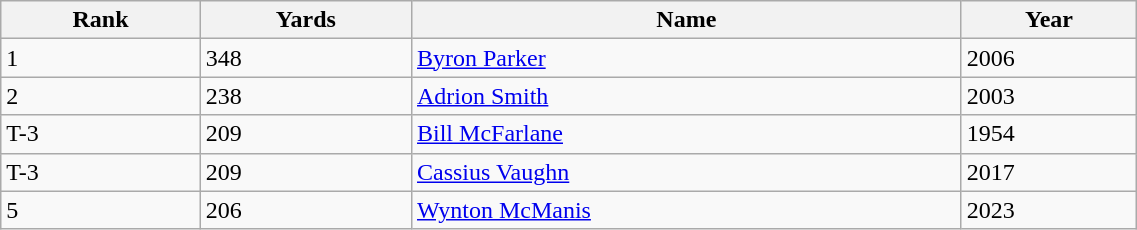<table class="wikitable" style="width:60%; text-align:left; border-collapse:collapse;">
<tr>
<th>Rank</th>
<th>Yards</th>
<th>Name</th>
<th>Year</th>
</tr>
<tr>
<td>1</td>
<td>348</td>
<td><a href='#'>Byron Parker</a></td>
<td>2006</td>
</tr>
<tr>
<td>2</td>
<td>238</td>
<td><a href='#'>Adrion Smith</a></td>
<td>2003</td>
</tr>
<tr>
<td>T-3</td>
<td>209</td>
<td><a href='#'>Bill McFarlane</a></td>
<td>1954</td>
</tr>
<tr>
<td>T-3</td>
<td>209</td>
<td><a href='#'>Cassius Vaughn</a></td>
<td>2017</td>
</tr>
<tr>
<td>5</td>
<td>206</td>
<td><a href='#'>Wynton McManis</a></td>
<td>2023</td>
</tr>
</table>
